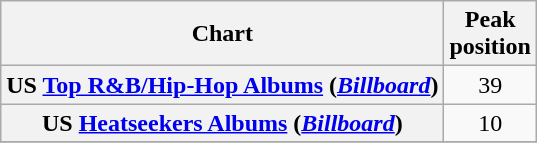<table class="wikitable plainrowheaders sortable" style="text-align:center;" border="1">
<tr>
<th scope="col">Chart</th>
<th scope="col">Peak<br>position</th>
</tr>
<tr>
<th scope="row">US <a href='#'>Top R&B/Hip-Hop Albums</a> (<em><a href='#'>Billboard</a></em>)</th>
<td>39</td>
</tr>
<tr>
<th scope="row">US <a href='#'>Heatseekers Albums</a> (<em><a href='#'>Billboard</a></em>)</th>
<td>10</td>
</tr>
<tr>
</tr>
</table>
